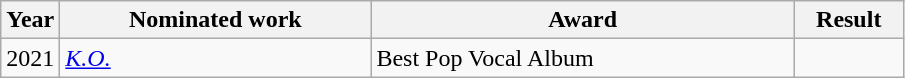<table class="wikitable">
<tr>
<th>Year</th>
<th width="200">Nominated work</th>
<th width="275">Award</th>
<th width="65">Result</th>
</tr>
<tr>
<td>2021</td>
<td><em><a href='#'>K.O.</a></em></td>
<td>Best Pop Vocal Album</td>
<td></td>
</tr>
</table>
